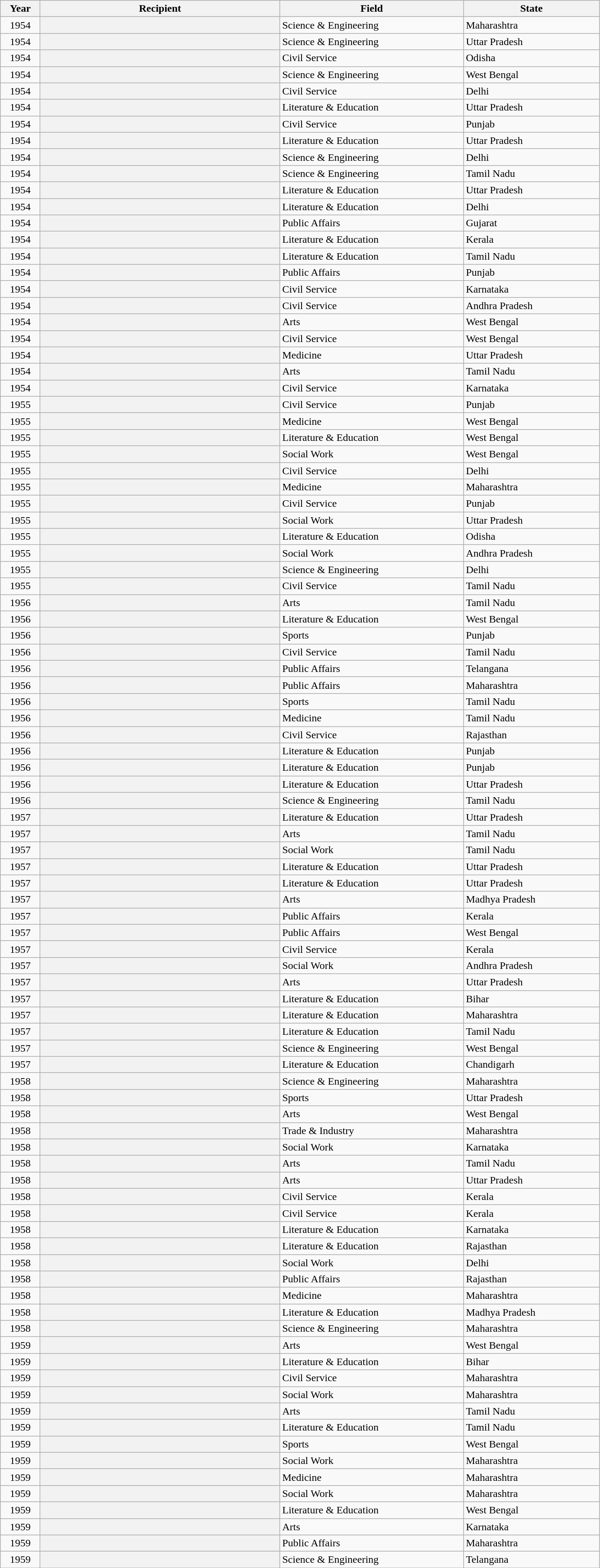<table class="wikitable plainrowheaders sortable" style="width:73%">
<tr>
<th scope="col" style="width:5%">Year</th>
<th scope="col" style="width:30%">Recipient</th>
<th scope="col" style="width:23%">Field</th>
<th scope="col" style="width:17%">State</th>
</tr>
<tr id="1954">
<td style="text-align:center;">1954</td>
<th scope="row"></th>
<td>Science & Engineering</td>
<td>Maharashtra</td>
</tr>
<tr>
<td style="text-align:center;">1954</td>
<th scope="row"></th>
<td>Science & Engineering</td>
<td>Uttar Pradesh</td>
</tr>
<tr>
<td style="text-align:center;">1954</td>
<th scope="row"></th>
<td>Civil Service</td>
<td>Odisha</td>
</tr>
<tr>
<td style="text-align:center;">1954</td>
<th scope="row"></th>
<td>Science & Engineering</td>
<td>West Bengal</td>
</tr>
<tr>
<td style="text-align:center;">1954</td>
<th scope="row"></th>
<td>Civil Service</td>
<td>Delhi</td>
</tr>
<tr>
<td style="text-align:center;">1954</td>
<th scope="row"></th>
<td>Literature & Education</td>
<td>Uttar Pradesh</td>
</tr>
<tr>
<td style="text-align:center;">1954</td>
<th scope="row"></th>
<td>Civil Service</td>
<td>Punjab</td>
</tr>
<tr>
<td style="text-align:center;">1954</td>
<th scope="row"></th>
<td>Literature & Education</td>
<td>Uttar Pradesh</td>
</tr>
<tr>
<td style="text-align:center;">1954</td>
<th scope="row"></th>
<td>Science & Engineering</td>
<td>Delhi</td>
</tr>
<tr>
<td style="text-align:center;">1954</td>
<th scope="row"></th>
<td>Science & Engineering</td>
<td>Tamil Nadu</td>
</tr>
<tr>
<td style="text-align:center;">1954</td>
<th scope="row"></th>
<td>Literature & Education</td>
<td>Uttar Pradesh</td>
</tr>
<tr>
<td style="text-align:center;">1954</td>
<th scope="row"></th>
<td>Literature & Education</td>
<td>Delhi</td>
</tr>
<tr>
<td style="text-align:center;">1954</td>
<th scope="row"></th>
<td>Public Affairs</td>
<td>Gujarat</td>
</tr>
<tr>
<td style="text-align:center;">1954</td>
<th scope="row"></th>
<td>Literature & Education</td>
<td>Kerala</td>
</tr>
<tr>
<td style="text-align:center;">1954</td>
<th scope="row"></th>
<td>Literature & Education</td>
<td>Tamil Nadu</td>
</tr>
<tr>
<td style="text-align:center;">1954</td>
<th scope="row"></th>
<td>Public Affairs</td>
<td>Punjab</td>
</tr>
<tr>
<td style="text-align:center;">1954</td>
<th scope="row"></th>
<td>Civil Service</td>
<td>Karnataka</td>
</tr>
<tr>
<td style="text-align:center;">1954</td>
<th scope="row"></th>
<td>Civil Service</td>
<td>Andhra Pradesh</td>
</tr>
<tr>
<td style="text-align:center;">1954</td>
<th scope="row"></th>
<td>Arts</td>
<td>West Bengal</td>
</tr>
<tr>
<td style="text-align:center;">1954</td>
<th scope="row"></th>
<td>Civil Service</td>
<td>West Bengal</td>
</tr>
<tr>
<td style="text-align:center;">1954</td>
<th scope="row"></th>
<td>Medicine</td>
<td>Uttar Pradesh</td>
</tr>
<tr>
<td style="text-align:center;">1954</td>
<th scope="row"></th>
<td>Arts</td>
<td>Tamil Nadu</td>
</tr>
<tr>
<td style="text-align:center;">1954</td>
<th scope="row"></th>
<td>Civil Service</td>
<td>Karnataka</td>
</tr>
<tr id="1955">
<td style="text-align:center;">1955</td>
<th scope="row"></th>
<td>Civil Service</td>
<td>Punjab</td>
</tr>
<tr>
<td style="text-align:center;">1955</td>
<th scope="row"></th>
<td>Medicine</td>
<td>West Bengal</td>
</tr>
<tr>
<td style="text-align:center;">1955</td>
<th scope="row"></th>
<td>Literature & Education</td>
<td>West Bengal</td>
</tr>
<tr>
<td style="text-align:center;">1955</td>
<th scope="row"></th>
<td>Social Work</td>
<td>West Bengal</td>
</tr>
<tr>
<td style="text-align:center;">1955</td>
<th scope="row"></th>
<td>Civil Service</td>
<td>Delhi</td>
</tr>
<tr>
<td style="text-align:center;">1955</td>
<th scope="row"></th>
<td>Medicine</td>
<td>Maharashtra</td>
</tr>
<tr>
<td style="text-align:center;">1955</td>
<th scope="row"></th>
<td>Civil Service</td>
<td>Punjab</td>
</tr>
<tr>
<td style="text-align:center;">1955</td>
<th scope="row"></th>
<td>Social Work</td>
<td>Uttar Pradesh</td>
</tr>
<tr>
<td style="text-align:center;">1955</td>
<th scope="row"></th>
<td>Literature & Education</td>
<td>Odisha</td>
</tr>
<tr>
<td style="text-align:center;">1955</td>
<th scope="row"></th>
<td>Social Work</td>
<td>Andhra Pradesh</td>
</tr>
<tr>
<td style="text-align:center;">1955</td>
<th scope="row"></th>
<td>Science & Engineering</td>
<td>Delhi</td>
</tr>
<tr>
<td style="text-align:center;">1955</td>
<th scope="row"></th>
<td>Civil Service</td>
<td>Tamil Nadu</td>
</tr>
<tr id="1956">
<td style="text-align:center;">1956</td>
<th scope="row"></th>
<td>Arts</td>
<td>Tamil Nadu</td>
</tr>
<tr>
<td style="text-align:center;">1956</td>
<th scope="row"></th>
<td>Literature & Education</td>
<td>West Bengal</td>
</tr>
<tr>
<td style="text-align:center;">1956</td>
<th scope="row"></th>
<td>Sports</td>
<td>Punjab</td>
</tr>
<tr>
<td style="text-align:center;">1956</td>
<th scope="row"></th>
<td>Civil Service</td>
<td>Tamil Nadu</td>
</tr>
<tr>
<td style="text-align:center;">1956</td>
<th scope="row"></th>
<td>Public Affairs</td>
<td>Telangana</td>
</tr>
<tr>
<td style="text-align:center;">1956</td>
<th scope="row"></th>
<td>Public Affairs</td>
<td>Maharashtra</td>
</tr>
<tr>
<td style="text-align:center;">1956</td>
<th scope="row"></th>
<td>Sports</td>
<td>Tamil Nadu</td>
</tr>
<tr>
<td style="text-align:center;">1956</td>
<th scope="row"></th>
<td>Medicine</td>
<td>Tamil Nadu</td>
</tr>
<tr>
<td style="text-align:center;">1956</td>
<th scope="row"></th>
<td>Civil Service</td>
<td>Rajasthan</td>
</tr>
<tr>
<td style="text-align:center;">1956</td>
<th scope="row"></th>
<td>Literature & Education</td>
<td>Punjab</td>
</tr>
<tr>
<td style="text-align:center;">1956</td>
<th scope="row"></th>
<td>Literature & Education</td>
<td>Punjab</td>
</tr>
<tr>
<td style="text-align:center;">1956</td>
<th scope="row"></th>
<td>Literature & Education</td>
<td>Uttar Pradesh</td>
</tr>
<tr>
<td style="text-align:center;">1956</td>
<th scope="row"></th>
<td>Science & Engineering</td>
<td>Tamil Nadu</td>
</tr>
<tr id="1957">
<td style="text-align:center;">1957</td>
<th scope="row"></th>
<td>Literature & Education</td>
<td>Uttar Pradesh</td>
</tr>
<tr>
<td style="text-align:center;">1957</td>
<th scope="row"></th>
<td>Arts</td>
<td>Tamil Nadu</td>
</tr>
<tr>
<td style="text-align:center;">1957</td>
<th scope="row"></th>
<td>Social Work</td>
<td>Tamil Nadu</td>
</tr>
<tr>
<td style="text-align:center;">1957</td>
<th scope="row"></th>
<td>Literature & Education</td>
<td>Uttar Pradesh</td>
</tr>
<tr>
<td style="text-align:center;">1957</td>
<th scope="row"></th>
<td>Literature & Education</td>
<td>Uttar Pradesh</td>
</tr>
<tr>
<td style="text-align:center;">1957</td>
<th scope="row"></th>
<td>Arts</td>
<td>Madhya Pradesh</td>
</tr>
<tr>
<td style="text-align:center;">1957</td>
<th scope="row"></th>
<td>Public Affairs</td>
<td>Kerala</td>
</tr>
<tr>
<td style="text-align:center;">1957</td>
<th scope="row"></th>
<td>Public Affairs</td>
<td>West Bengal</td>
</tr>
<tr>
<td style="text-align:center;">1957</td>
<th scope="row"></th>
<td>Civil Service</td>
<td>Kerala</td>
</tr>
<tr>
<td style="text-align:center;">1957</td>
<th scope="row"></th>
<td>Social Work</td>
<td>Andhra Pradesh</td>
</tr>
<tr>
<td style="text-align:center;">1957</td>
<th scope="row"></th>
<td>Arts</td>
<td>Uttar Pradesh</td>
</tr>
<tr>
<td style="text-align:center;">1957</td>
<th scope="row"></th>
<td>Literature & Education</td>
<td>Bihar</td>
</tr>
<tr>
<td style="text-align:center;">1957</td>
<th scope="row"></th>
<td>Literature & Education</td>
<td>Maharashtra</td>
</tr>
<tr>
<td style="text-align:center;">1957</td>
<th scope="row"></th>
<td>Literature & Education</td>
<td>Tamil Nadu</td>
</tr>
<tr>
<td style="text-align:center;">1957</td>
<th scope="row"></th>
<td>Science & Engineering</td>
<td>West Bengal</td>
</tr>
<tr>
<td style="text-align:center;">1957</td>
<th scope="row"></th>
<td>Literature & Education</td>
<td>Chandigarh</td>
</tr>
<tr id="1958">
<td style="text-align:center;">1958</td>
<th scope="row"></th>
<td>Science & Engineering</td>
<td>Maharashtra</td>
</tr>
<tr>
<td style="text-align:center;">1958</td>
<th scope="row"></th>
<td>Sports</td>
<td>Uttar Pradesh</td>
</tr>
<tr>
<td style="text-align:center;">1958</td>
<th scope="row"></th>
<td>Arts</td>
<td>West Bengal</td>
</tr>
<tr>
<td style="text-align:center;">1958</td>
<th scope="row"></th>
<td>Trade & Industry</td>
<td>Maharashtra</td>
</tr>
<tr>
<td style="text-align:center;">1958</td>
<th scope="row"></th>
<td>Social Work</td>
<td>Karnataka</td>
</tr>
<tr>
<td style="text-align:center;">1958</td>
<th scope="row"></th>
<td>Arts</td>
<td>Tamil Nadu</td>
</tr>
<tr>
<td style="text-align:center;">1958</td>
<th scope="row"></th>
<td>Arts</td>
<td>Uttar Pradesh</td>
</tr>
<tr>
<td style="text-align:center;">1958</td>
<th scope="row"></th>
<td>Civil Service</td>
<td>Kerala</td>
</tr>
<tr>
<td style="text-align:center;">1958</td>
<th scope="row"></th>
<td>Civil Service</td>
<td>Kerala</td>
</tr>
<tr>
<td style="text-align:center;">1958</td>
<th scope="row"></th>
<td>Literature & Education</td>
<td>Karnataka</td>
</tr>
<tr>
<td style="text-align:center;">1958</td>
<th scope="row"></th>
<td>Literature & Education</td>
<td>Rajasthan</td>
</tr>
<tr>
<td style="text-align:center;">1958</td>
<th scope="row"></th>
<td>Social Work</td>
<td>Delhi</td>
</tr>
<tr>
<td style="text-align:center;">1958</td>
<th scope="row"></th>
<td>Public Affairs</td>
<td>Rajasthan</td>
</tr>
<tr>
<td style="text-align:center;">1958</td>
<th scope="row"></th>
<td>Medicine</td>
<td>Maharashtra</td>
</tr>
<tr>
<td style="text-align:center;">1958</td>
<th scope="row"></th>
<td>Literature & Education</td>
<td>Madhya Pradesh</td>
</tr>
<tr>
<td style="text-align:center;">1958</td>
<th scope="row"></th>
<td>Science & Engineering</td>
<td>Maharashtra</td>
</tr>
<tr id="1959">
<td style="text-align:center;">1959</td>
<th scope="row"></th>
<td>Arts</td>
<td>West Bengal</td>
</tr>
<tr>
<td style="text-align:center;">1959</td>
<th scope="row"></th>
<td>Literature & Education</td>
<td>Bihar</td>
</tr>
<tr>
<td style="text-align:center;">1959</td>
<th scope="row"></th>
<td>Civil Service</td>
<td>Maharashtra</td>
</tr>
<tr>
<td style="text-align:center;">1959</td>
<th scope="row"></th>
<td>Social Work</td>
<td>Maharashtra</td>
</tr>
<tr>
<td style="text-align:center;">1959</td>
<th scope="row"></th>
<td>Arts</td>
<td>Tamil Nadu</td>
</tr>
<tr>
<td style="text-align:center;">1959</td>
<th scope="row"></th>
<td>Literature & Education</td>
<td>Tamil Nadu</td>
</tr>
<tr>
<td style="text-align:center;">1959</td>
<th scope="row"></th>
<td>Sports</td>
<td>West Bengal</td>
</tr>
<tr>
<td style="text-align:center;">1959</td>
<th scope="row"></th>
<td>Social Work</td>
<td>Maharashtra</td>
</tr>
<tr>
<td style="text-align:center;">1959</td>
<th scope="row"></th>
<td>Medicine</td>
<td>Maharashtra</td>
</tr>
<tr>
<td style="text-align:center;">1959</td>
<th scope="row"></th>
<td>Social Work</td>
<td>Maharashtra</td>
</tr>
<tr>
<td style="text-align:center;">1959</td>
<th scope="row"></th>
<td>Literature & Education</td>
<td>West Bengal</td>
</tr>
<tr>
<td style="text-align:center;">1959</td>
<th scope="row"></th>
<td>Arts</td>
<td>Karnataka</td>
</tr>
<tr>
<td style="text-align:center;">1959</td>
<th scope="row"></th>
<td>Public Affairs</td>
<td>Maharashtra</td>
</tr>
<tr>
<td style="text-align:center;">1959</td>
<th scope="row"></th>
<td>Science & Engineering</td>
<td>Telangana</td>
</tr>
<tr>
</tr>
</table>
